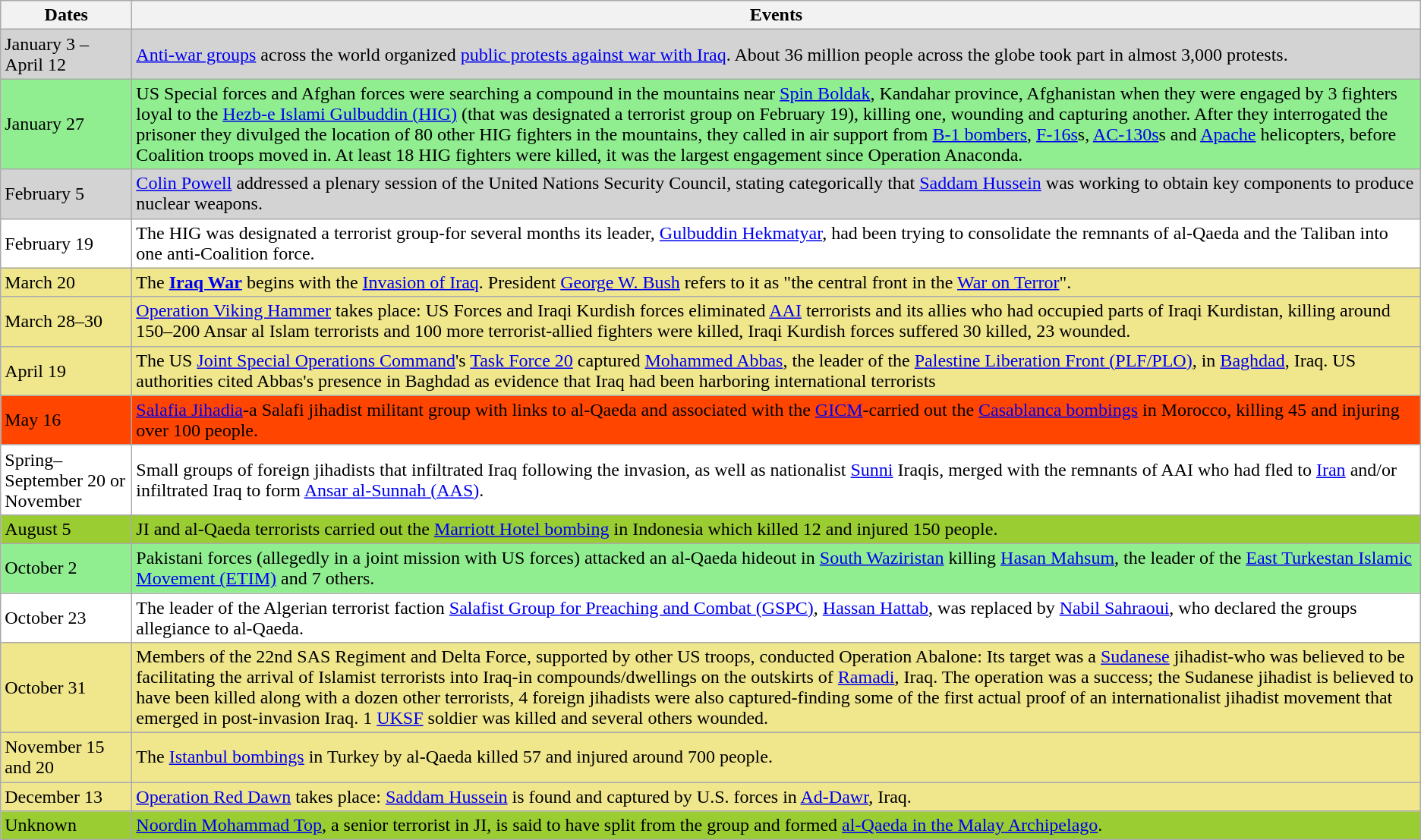<table class="wikitable">
<tr>
<th>Dates</th>
<th>Events</th>
</tr>
<tr style="background:lightgrey">
<td>January 3 – April 12</td>
<td><a href='#'>Anti-war groups</a> across the world organized <a href='#'>public protests against war with Iraq</a>. About 36 million people across the globe took part in almost 3,000 protests.</td>
</tr>
<tr style="background:lightgreen">
<td>January 27</td>
<td>US Special forces and Afghan forces were searching a compound in the mountains near <a href='#'>Spin Boldak</a>, Kandahar province, Afghanistan when they were engaged by 3 fighters loyal to the <a href='#'>Hezb-e Islami Gulbuddin (HIG)</a> (that was designated a terrorist group on February 19), killing one, wounding and capturing another. After they interrogated the prisoner they divulged the location of 80 other HIG fighters in the mountains, they called in air support from <a href='#'>B-1 bombers</a>, <a href='#'>F-16s</a>s, <a href='#'>AC-130s</a>s and <a href='#'>Apache</a> helicopters, before Coalition troops moved in. At least 18 HIG fighters were killed, it was the largest engagement since Operation Anaconda.</td>
</tr>
<tr style="background:lightgrey">
<td>February 5</td>
<td><a href='#'>Colin Powell</a> addressed a plenary session of the United Nations Security Council, stating categorically that <a href='#'>Saddam Hussein</a> was working to obtain key components to produce nuclear weapons.</td>
</tr>
<tr style="background:white">
<td>February 19</td>
<td>The HIG was designated a terrorist group-for several months its leader, <a href='#'>Gulbuddin Hekmatyar</a>, had been trying to consolidate the remnants of al-Qaeda and the Taliban into one anti-Coalition force.</td>
</tr>
<tr style="background:khaki">
<td>March 20</td>
<td>The <strong><a href='#'>Iraq War</a></strong> begins with the <a href='#'>Invasion of Iraq</a>. President <a href='#'>George W. Bush</a> refers to it as "the central front in the <a href='#'>War on Terror</a>".</td>
</tr>
<tr style="background:khaki">
<td>March 28–30</td>
<td><a href='#'>Operation Viking Hammer</a> takes place: US Forces and Iraqi Kurdish forces eliminated <a href='#'>AAI</a> terrorists and its allies who had occupied parts of Iraqi Kurdistan, killing around 150–200 Ansar al Islam terrorists and 100 more terrorist-allied fighters were killed, Iraqi Kurdish forces suffered 30 killed, 23 wounded.</td>
</tr>
<tr style="background:khaki">
<td>April 19</td>
<td>The US <a href='#'>Joint Special Operations Command</a>'s <a href='#'>Task Force 20</a> captured <a href='#'>Mohammed Abbas</a>, the leader of the <a href='#'>Palestine Liberation Front (PLF/PLO)</a>, in <a href='#'>Baghdad</a>, Iraq. US authorities cited Abbas's presence in Baghdad as evidence that Iraq had been harboring international terrorists</td>
</tr>
<tr style="background:orangered">
<td>May 16</td>
<td><a href='#'>Salafia Jihadia</a>-a Salafi jihadist militant group with links to al-Qaeda and associated with the <a href='#'>GICM</a>-carried out the <a href='#'>Casablanca bombings</a> in Morocco, killing 45 and injuring over 100 people.</td>
</tr>
<tr style="background:white">
<td>Spring–September 20 or November</td>
<td>Small groups of foreign jihadists that infiltrated Iraq following the invasion, as well as nationalist <a href='#'>Sunni</a> Iraqis, merged with the remnants of AAI who had fled to <a href='#'>Iran</a> and/or infiltrated Iraq to form <a href='#'>Ansar al-Sunnah (AAS)</a>.</td>
</tr>
<tr style="background:yellowgreen">
<td>August 5</td>
<td>JI and al-Qaeda terrorists carried out the <a href='#'>Marriott Hotel bombing</a> in Indonesia which killed 12 and injured 150 people.</td>
</tr>
<tr style="background:lightgreen">
<td>October 2</td>
<td>Pakistani forces (allegedly in a joint mission with US forces) attacked an al-Qaeda hideout in <a href='#'>South Waziristan</a> killing <a href='#'>Hasan Mahsum</a>, the leader of the <a href='#'>East Turkestan Islamic Movement (ETIM)</a> and 7 others.</td>
</tr>
<tr style="background:white">
<td>October 23</td>
<td>The leader of the Algerian terrorist faction <a href='#'>Salafist Group for Preaching and Combat (GSPC)</a>, <a href='#'>Hassan Hattab</a>, was replaced by <a href='#'>Nabil Sahraoui</a>, who declared the groups allegiance to al-Qaeda.</td>
</tr>
<tr style="background:khaki">
<td>October 31</td>
<td>Members of the 22nd SAS Regiment and Delta Force, supported by other US troops, conducted Operation Abalone: Its target was a <a href='#'>Sudanese</a> jihadist-who was believed to be facilitating the arrival of Islamist terrorists into Iraq-in compounds/dwellings on the outskirts of <a href='#'>Ramadi</a>, Iraq. The operation was a success; the Sudanese jihadist is believed to have been killed along with a dozen other terrorists, 4 foreign jihadists were also captured-finding some of the first actual proof of an internationalist jihadist movement that emerged in post-invasion Iraq. 1 <a href='#'>UKSF</a> soldier was killed and several others wounded.</td>
</tr>
<tr style="background:khaki">
<td>November 15 and 20</td>
<td>The <a href='#'>Istanbul bombings</a> in Turkey by al-Qaeda killed 57 and injured around 700 people.</td>
</tr>
<tr style="background:khaki">
<td>December 13</td>
<td><a href='#'>Operation Red Dawn</a> takes place: <a href='#'>Saddam Hussein</a> is found and captured by U.S. forces in <a href='#'>Ad-Dawr</a>, Iraq.</td>
</tr>
<tr style="background:yellowgreen">
<td>Unknown</td>
<td><a href='#'>Noordin Mohammad Top</a>, a senior terrorist in JI, is said to have split from the group and formed <a href='#'>al-Qaeda in the Malay Archipelago</a>.</td>
</tr>
</table>
